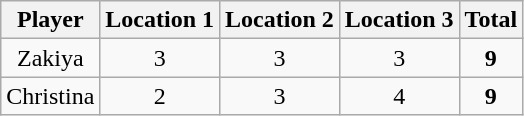<table class="wikitable" style="text-align:center;">
<tr>
<th>Player</th>
<th>Location 1</th>
<th>Location 2</th>
<th>Location 3</th>
<th>Total</th>
</tr>
<tr>
<td>Zakiya</td>
<td>3</td>
<td>3</td>
<td>3</td>
<td><strong>9</strong></td>
</tr>
<tr>
<td>Christina</td>
<td>2</td>
<td>3</td>
<td>4</td>
<td><strong>9</strong></td>
</tr>
</table>
